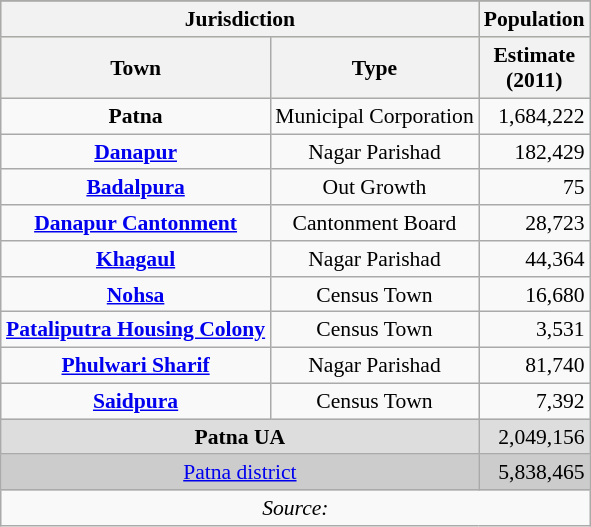<table class="wikitable" style="float:right; text-align:center; font-size:90%; margin:1em;">
<tr>
</tr>
<tr style="background:#dedebb;">
<th colspan="2">Jurisdiction</th>
<th>Population</th>
</tr>
<tr style="background:#efefcc;">
<th>Town</th>
<th>Type</th>
<th>Estimate<br> (2011)</th>
</tr>
<tr>
<td><strong>Patna</strong></td>
<td>Municipal Corporation</td>
<td style="text-align:right;">1,684,222</td>
</tr>
<tr>
<td><strong><a href='#'>Danapur</a></strong></td>
<td>Nagar Parishad</td>
<td style="text-align:right;">182,429</td>
</tr>
<tr>
<td><strong><a href='#'>Badalpura</a></strong></td>
<td>Out Growth</td>
<td style="text-align:right;">75</td>
</tr>
<tr>
<td><strong> <a href='#'>Danapur Cantonment</a></strong></td>
<td>Cantonment Board</td>
<td style="text-align:right;">28,723</td>
</tr>
<tr>
<td><strong><a href='#'>Khagaul</a></strong></td>
<td>Nagar Parishad</td>
<td style="text-align:right;">44,364</td>
</tr>
<tr>
<td><strong><a href='#'>Nohsa</a></strong></td>
<td>Census Town</td>
<td style="text-align:right;">16,680</td>
</tr>
<tr>
<td><strong><a href='#'>Pataliputra Housing Colony</a></strong></td>
<td>Census Town</td>
<td style="text-align:right;">3,531</td>
</tr>
<tr>
<td><strong><a href='#'>Phulwari Sharif</a></strong></td>
<td>Nagar Parishad</td>
<td style="text-align:right;">81,740</td>
</tr>
<tr>
<td><strong><a href='#'>Saidpura</a></strong></td>
<td>Census Town</td>
<td style="text-align:right;">7,392</td>
</tr>
<tr style="background:#ddd;">
<td colspan="2"><strong>Patna UA</strong></td>
<td style="text-align:right;">2,049,156</td>
</tr>
<tr style="background:#ccc;">
<td colspan="2"><a href='#'>Patna district</a></td>
<td style="text-align:right;">5,838,465</td>
</tr>
<tr>
<td colspan="7"><em>Source:</em></td>
</tr>
</table>
